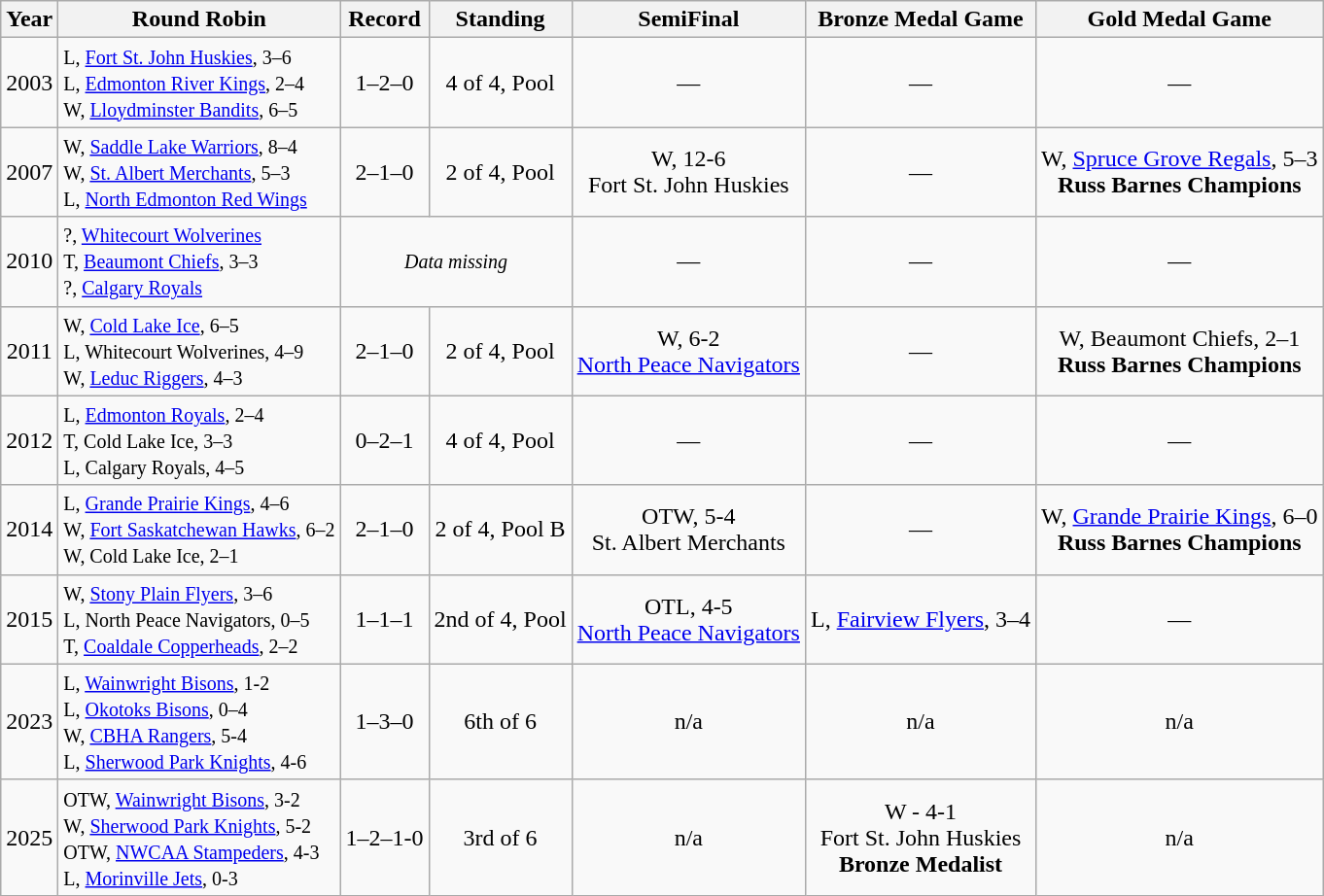<table class="wikitable" style="text-align:center">
<tr>
<th>Year</th>
<th>Round Robin</th>
<th>Record</th>
<th>Standing</th>
<th>SemiFinal</th>
<th>Bronze Medal Game</th>
<th>Gold Medal Game</th>
</tr>
<tr>
<td>2003</td>
<td align=left><small> L, <a href='#'>Fort St. John Huskies</a>, 3–6 <br>L, <a href='#'>Edmonton River Kings</a>, 2–4<br>W, <a href='#'>Lloydminster Bandits</a>, 6–5</small></td>
<td>1–2–0</td>
<td>4 of 4, Pool</td>
<td>—</td>
<td>—</td>
<td>—</td>
</tr>
<tr>
<td>2007</td>
<td align=left><small> W, <a href='#'>Saddle Lake Warriors</a>, 8–4 <br>W, <a href='#'>St. Albert Merchants</a>, 5–3<br>L, <a href='#'>North Edmonton Red Wings</a> </small></td>
<td>2–1–0</td>
<td>2 of 4, Pool</td>
<td>W, 12-6<br> Fort St. John Huskies</td>
<td>—</td>
<td>W, <a href='#'>Spruce Grove Regals</a>, 5–3<br><strong>Russ Barnes Champions</strong></td>
</tr>
<tr>
<td>2010</td>
<td align=left><small> ?, <a href='#'>Whitecourt Wolverines</a><br>T, <a href='#'>Beaumont Chiefs</a>, 3–3<br>?, <a href='#'>Calgary Royals</a></small></td>
<td colspan=2><small><em>Data missing</em></small></td>
<td>—</td>
<td>—</td>
<td>—</td>
</tr>
<tr>
<td>2011</td>
<td align=left><small> W, <a href='#'>Cold Lake Ice</a>, 6–5<br>L, Whitecourt Wolverines, 4–9<br>W, <a href='#'>Leduc Riggers</a>, 4–3</small></td>
<td>2–1–0</td>
<td>2 of 4, Pool</td>
<td>W,  6-2<br> <a href='#'>North Peace Navigators</a></td>
<td>—</td>
<td>W, Beaumont Chiefs, 2–1<br><strong>Russ Barnes Champions</strong></td>
</tr>
<tr>
<td>2012</td>
<td align=left><small> L, <a href='#'>Edmonton Royals</a>, 2–4<br>T, Cold Lake Ice, 3–3<br>L, Calgary Royals, 4–5</small></td>
<td>0–2–1</td>
<td>4 of 4, Pool</td>
<td>—</td>
<td>—</td>
<td>—</td>
</tr>
<tr>
<td>2014</td>
<td align=left><small> L, <a href='#'>Grande Prairie Kings</a>, 4–6<br>W, <a href='#'>Fort Saskatchewan Hawks</a>, 6–2<br>W, Cold Lake Ice, 2–1</small></td>
<td>2–1–0</td>
<td>2 of 4, Pool B</td>
<td>OTW,  5-4<br>St. Albert Merchants</td>
<td>—</td>
<td>W, <a href='#'>Grande Prairie Kings</a>, 6–0<br><strong>Russ Barnes Champions</strong></td>
</tr>
<tr>
<td>2015</td>
<td align=left><small> W, <a href='#'>Stony Plain Flyers</a>, 3–6<br>L, North Peace Navigators, 0–5<br>T, <a href='#'>Coaldale Copperheads</a>, 2–2</small></td>
<td>1–1–1</td>
<td>2nd of 4, Pool</td>
<td>OTL,  4-5<br><a href='#'>North Peace Navigators</a></td>
<td>L, <a href='#'>Fairview Flyers</a>, 3–4</td>
<td>—</td>
</tr>
<tr>
<td>2023</td>
<td align=left><small> L, <a href='#'>Wainwright Bisons</a>, 1-2<br>L, <a href='#'>Okotoks Bisons</a>, 0–4<br>W, <a href='#'>CBHA Rangers</a>, 5-4<br>L, <a href='#'>Sherwood Park Knights</a>, 4-6<br></small></td>
<td>1–3–0</td>
<td>6th of 6</td>
<td>n/a</td>
<td>n/a</td>
<td>n/a</td>
</tr>
<tr>
<td>2025</td>
<td align=left><small> OTW, <a href='#'>Wainwright Bisons</a>, 3-2<br>W, <a href='#'>Sherwood Park Knights</a>, 5-2<br>OTW, <a href='#'>NWCAA Stampeders</a>, 4-3<br>L, <a href='#'>Morinville Jets</a>, 0-3<br></small></td>
<td>1–2–1-0</td>
<td>3rd of 6</td>
<td>n/a</td>
<td>W - 4-1 <br>Fort St. John Huskies<br><strong>Bronze Medalist</strong></td>
<td>n/a</td>
</tr>
</table>
